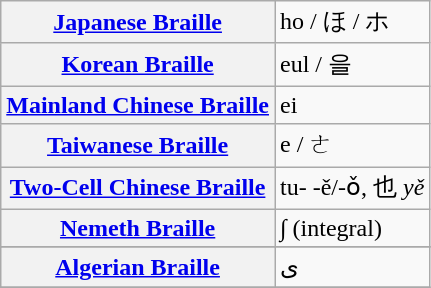<table class="wikitable">
<tr>
<th align=left><a href='#'>Japanese Braille</a></th>
<td>ho / ほ / ホ </td>
</tr>
<tr>
<th align=left><a href='#'>Korean Braille</a></th>
<td>eul / 을 </td>
</tr>
<tr>
<th align=left><a href='#'>Mainland Chinese Braille</a></th>
<td>ei </td>
</tr>
<tr>
<th align=left><a href='#'>Taiwanese Braille</a></th>
<td>e / ㄜ</td>
</tr>
<tr>
<th align=left><a href='#'>Two-Cell Chinese Braille</a></th>
<td>tu- -ě/-ǒ, 也 <em>yě</em></td>
</tr>
<tr>
<th align=left><a href='#'>Nemeth Braille</a></th>
<td>∫ (integral) </td>
</tr>
<tr>
</tr>
<tr>
<th align=left><a href='#'>Algerian Braille</a></th>
<td>ى ‎</td>
</tr>
<tr>
</tr>
</table>
